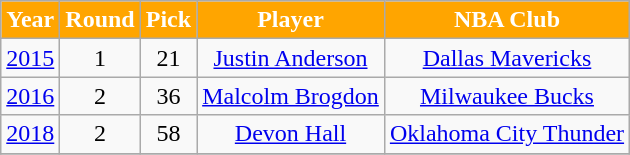<table class="wikitable">
<tr align="center">
<th style="background:orange;color:#FFFFFF;">Year</th>
<th style="background:orange;color:#FFFFFF;">Round</th>
<th style="background:orange;color:#FFFFFF;">Pick</th>
<th style="background:orange;color:#FFFFFF;">Player</th>
<th style="background:orange;color:#FFFFFF;">NBA Club</th>
</tr>
<tr align="center" bgcolor="">
<td><a href='#'>2015</a></td>
<td>1</td>
<td>21</td>
<td><a href='#'>Justin Anderson</a></td>
<td><a href='#'>Dallas Mavericks</a></td>
</tr>
<tr align="center" bgcolor="">
<td><a href='#'>2016</a></td>
<td>2</td>
<td>36</td>
<td><a href='#'>Malcolm Brogdon</a></td>
<td><a href='#'>Milwaukee Bucks</a></td>
</tr>
<tr align="center" bgcolor="">
<td><a href='#'>2018</a></td>
<td>2</td>
<td>58</td>
<td><a href='#'>Devon Hall</a></td>
<td><a href='#'>Oklahoma City Thunder</a></td>
</tr>
<tr align="center" bgcolor="">
</tr>
</table>
